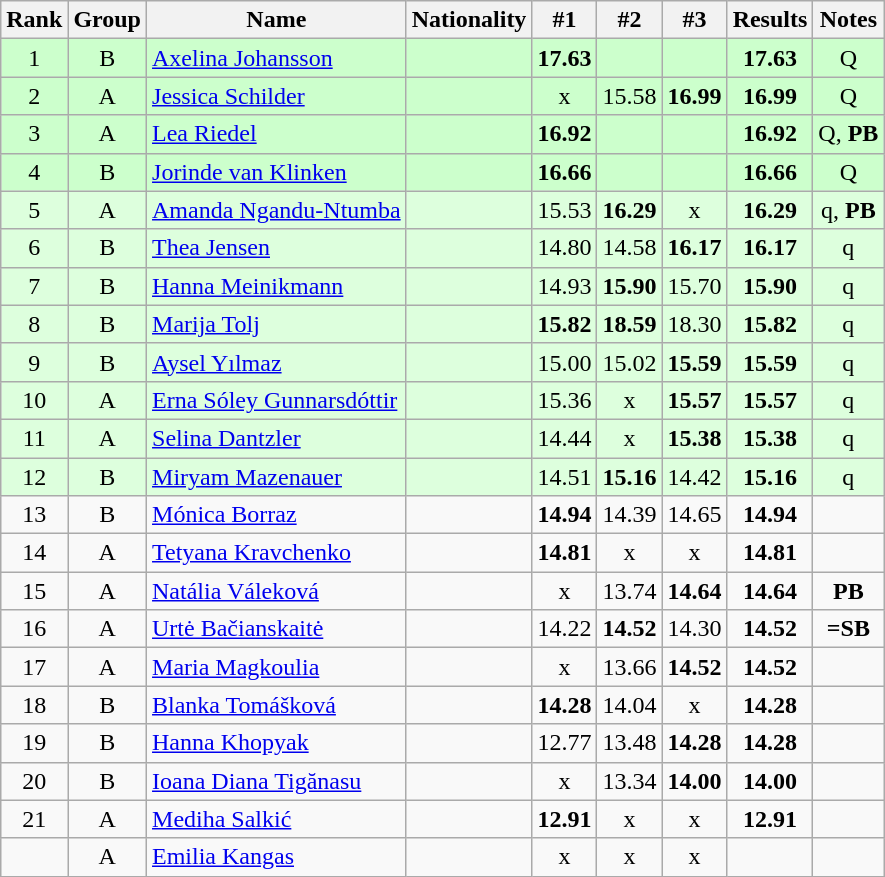<table class="wikitable sortable" style="text-align:center;">
<tr>
<th>Rank</th>
<th>Group</th>
<th>Name</th>
<th>Nationality</th>
<th>#1</th>
<th>#2</th>
<th>#3</th>
<th>Results</th>
<th>Notes</th>
</tr>
<tr bgcolor=ccffcc>
<td>1</td>
<td>B</td>
<td align=left><a href='#'>Axelina Johansson</a></td>
<td align=left></td>
<td><strong>17.63</strong></td>
<td></td>
<td></td>
<td><strong>17.63</strong></td>
<td>Q</td>
</tr>
<tr bgcolor=ccffcc>
<td>2</td>
<td>A</td>
<td align=left><a href='#'>Jessica Schilder</a></td>
<td align=left></td>
<td>x</td>
<td>15.58</td>
<td><strong>16.99</strong></td>
<td><strong>16.99</strong></td>
<td>Q</td>
</tr>
<tr bgcolor=ccffcc>
<td>3</td>
<td>A</td>
<td align=left><a href='#'>Lea Riedel</a></td>
<td align=left></td>
<td><strong>16.92</strong></td>
<td></td>
<td></td>
<td><strong>16.92</strong></td>
<td>Q, <strong>PB</strong></td>
</tr>
<tr bgcolor=ccffcc>
<td>4</td>
<td>B</td>
<td align=left><a href='#'>Jorinde van Klinken</a></td>
<td align=left></td>
<td><strong>16.66</strong></td>
<td></td>
<td></td>
<td><strong>16.66</strong></td>
<td>Q</td>
</tr>
<tr bgcolor=ddffdd>
<td>5</td>
<td>A</td>
<td align=left><a href='#'>Amanda Ngandu-Ntumba</a></td>
<td align=left></td>
<td>15.53</td>
<td><strong>16.29</strong></td>
<td>x</td>
<td><strong>16.29</strong></td>
<td>q, <strong>PB</strong></td>
</tr>
<tr bgcolor=ddffdd>
<td>6</td>
<td>B</td>
<td align=left><a href='#'>Thea Jensen</a></td>
<td align=left></td>
<td>14.80</td>
<td>14.58</td>
<td><strong>16.17</strong></td>
<td><strong>16.17</strong></td>
<td>q</td>
</tr>
<tr bgcolor=ddffdd>
<td>7</td>
<td>B</td>
<td align=left><a href='#'>Hanna Meinikmann</a></td>
<td align=left></td>
<td>14.93</td>
<td><strong>15.90</strong></td>
<td>15.70</td>
<td><strong>15.90</strong></td>
<td>q</td>
</tr>
<tr bgcolor=ddffdd>
<td>8</td>
<td>B</td>
<td align=left><a href='#'>Marija Tolj</a></td>
<td align=left></td>
<td><strong>15.82</strong></td>
<td><strong>18.59</strong></td>
<td>18.30</td>
<td><strong>15.82</strong></td>
<td>q</td>
</tr>
<tr bgcolor=ddffdd>
<td>9</td>
<td>B</td>
<td align=left><a href='#'>Aysel Yılmaz</a></td>
<td align=left></td>
<td>15.00</td>
<td>15.02</td>
<td><strong>15.59</strong></td>
<td><strong>15.59</strong></td>
<td>q</td>
</tr>
<tr bgcolor=ddffdd>
<td>10</td>
<td>A</td>
<td align=left><a href='#'>Erna Sóley Gunnarsdóttir</a></td>
<td align=left></td>
<td>15.36</td>
<td>x</td>
<td><strong>15.57</strong></td>
<td><strong>15.57</strong></td>
<td>q</td>
</tr>
<tr bgcolor=ddffdd>
<td>11</td>
<td>A</td>
<td align=left><a href='#'>Selina Dantzler</a></td>
<td align=left></td>
<td>14.44</td>
<td>x</td>
<td><strong>15.38</strong></td>
<td><strong>15.38</strong></td>
<td>q</td>
</tr>
<tr bgcolor=ddffdd>
<td>12</td>
<td>B</td>
<td align=left><a href='#'>Miryam Mazenauer</a></td>
<td align=left></td>
<td>14.51</td>
<td><strong>15.16</strong></td>
<td>14.42</td>
<td><strong>15.16</strong></td>
<td>q</td>
</tr>
<tr>
<td>13</td>
<td>B</td>
<td align=left><a href='#'>Mónica Borraz</a></td>
<td align=left></td>
<td><strong>14.94</strong></td>
<td>14.39</td>
<td>14.65</td>
<td><strong>14.94</strong></td>
<td></td>
</tr>
<tr>
<td>14</td>
<td>A</td>
<td align=left><a href='#'>Tetyana Kravchenko</a></td>
<td align=left></td>
<td><strong>14.81</strong></td>
<td>x</td>
<td>x</td>
<td><strong>14.81</strong></td>
<td></td>
</tr>
<tr>
<td>15</td>
<td>A</td>
<td align=left><a href='#'>Natália Váleková</a></td>
<td align=left></td>
<td>x</td>
<td>13.74</td>
<td><strong>14.64</strong></td>
<td><strong>14.64</strong></td>
<td><strong>PB</strong></td>
</tr>
<tr>
<td>16</td>
<td>A</td>
<td align=left><a href='#'>Urtė Bačianskaitė</a></td>
<td align=left></td>
<td>14.22</td>
<td><strong>14.52</strong></td>
<td>14.30</td>
<td><strong>14.52</strong></td>
<td><strong>=SB</strong></td>
</tr>
<tr>
<td>17</td>
<td>A</td>
<td align=left><a href='#'>Maria Magkoulia</a></td>
<td align=left></td>
<td>x</td>
<td>13.66</td>
<td><strong>14.52</strong></td>
<td><strong>14.52</strong></td>
<td></td>
</tr>
<tr>
<td>18</td>
<td>B</td>
<td align=left><a href='#'>Blanka Tomášková</a></td>
<td align=left></td>
<td><strong>14.28</strong></td>
<td>14.04</td>
<td>x</td>
<td><strong>14.28</strong></td>
<td></td>
</tr>
<tr>
<td>19</td>
<td>B</td>
<td align=left><a href='#'>Hanna Khopyak</a></td>
<td align=left></td>
<td>12.77</td>
<td>13.48</td>
<td><strong>14.28</strong></td>
<td><strong>14.28</strong></td>
<td></td>
</tr>
<tr>
<td>20</td>
<td>B</td>
<td align=left><a href='#'>Ioana Diana Tigănasu</a></td>
<td align=left></td>
<td>x</td>
<td>13.34</td>
<td><strong>14.00</strong></td>
<td><strong>14.00</strong></td>
<td></td>
</tr>
<tr>
<td>21</td>
<td>A</td>
<td align=left><a href='#'>Mediha Salkić</a></td>
<td align=left></td>
<td><strong>12.91</strong></td>
<td>x</td>
<td>x</td>
<td><strong>12.91</strong></td>
<td></td>
</tr>
<tr>
<td></td>
<td>A</td>
<td align=left><a href='#'>Emilia Kangas</a></td>
<td align=left></td>
<td>x</td>
<td>x</td>
<td>x</td>
<td><strong></strong></td>
<td></td>
</tr>
</table>
